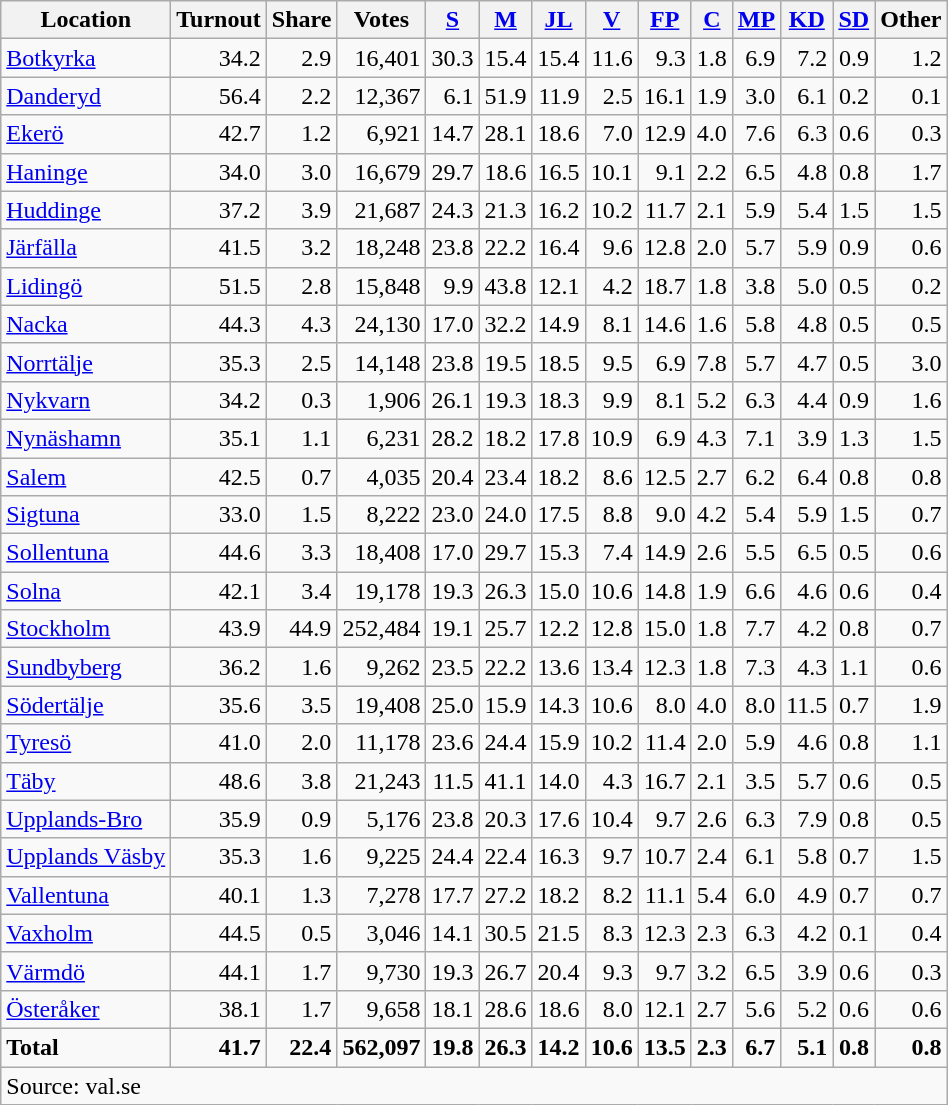<table class="wikitable sortable" style=text-align:right>
<tr>
<th>Location</th>
<th>Turnout</th>
<th>Share</th>
<th>Votes</th>
<th><a href='#'>S</a></th>
<th><a href='#'>M</a></th>
<th><a href='#'>JL</a></th>
<th><a href='#'>V</a></th>
<th><a href='#'>FP</a></th>
<th><a href='#'>C</a></th>
<th><a href='#'>MP</a></th>
<th><a href='#'>KD</a></th>
<th><a href='#'>SD</a></th>
<th>Other</th>
</tr>
<tr>
<td align=left><a href='#'>Botkyrka</a></td>
<td>34.2</td>
<td>2.9</td>
<td>16,401</td>
<td>30.3</td>
<td>15.4</td>
<td>15.4</td>
<td>11.6</td>
<td>9.3</td>
<td>1.8</td>
<td>6.9</td>
<td>7.2</td>
<td>0.9</td>
<td>1.2</td>
</tr>
<tr>
<td align=left><a href='#'>Danderyd</a></td>
<td>56.4</td>
<td>2.2</td>
<td>12,367</td>
<td>6.1</td>
<td>51.9</td>
<td>11.9</td>
<td>2.5</td>
<td>16.1</td>
<td>1.9</td>
<td>3.0</td>
<td>6.1</td>
<td>0.2</td>
<td>0.1</td>
</tr>
<tr>
<td align=left><a href='#'>Ekerö</a></td>
<td>42.7</td>
<td>1.2</td>
<td>6,921</td>
<td>14.7</td>
<td>28.1</td>
<td>18.6</td>
<td>7.0</td>
<td>12.9</td>
<td>4.0</td>
<td>7.6</td>
<td>6.3</td>
<td>0.6</td>
<td>0.3</td>
</tr>
<tr>
<td align=left><a href='#'>Haninge</a></td>
<td>34.0</td>
<td>3.0</td>
<td>16,679</td>
<td>29.7</td>
<td>18.6</td>
<td>16.5</td>
<td>10.1</td>
<td>9.1</td>
<td>2.2</td>
<td>6.5</td>
<td>4.8</td>
<td>0.8</td>
<td>1.7</td>
</tr>
<tr>
<td align=left><a href='#'>Huddinge</a></td>
<td>37.2</td>
<td>3.9</td>
<td>21,687</td>
<td>24.3</td>
<td>21.3</td>
<td>16.2</td>
<td>10.2</td>
<td>11.7</td>
<td>2.1</td>
<td>5.9</td>
<td>5.4</td>
<td>1.5</td>
<td>1.5</td>
</tr>
<tr>
<td align=left><a href='#'>Järfälla</a></td>
<td>41.5</td>
<td>3.2</td>
<td>18,248</td>
<td>23.8</td>
<td>22.2</td>
<td>16.4</td>
<td>9.6</td>
<td>12.8</td>
<td>2.0</td>
<td>5.7</td>
<td>5.9</td>
<td>0.9</td>
<td>0.6</td>
</tr>
<tr>
<td align=left><a href='#'>Lidingö</a></td>
<td>51.5</td>
<td>2.8</td>
<td>15,848</td>
<td>9.9</td>
<td>43.8</td>
<td>12.1</td>
<td>4.2</td>
<td>18.7</td>
<td>1.8</td>
<td>3.8</td>
<td>5.0</td>
<td>0.5</td>
<td>0.2</td>
</tr>
<tr>
<td align=left><a href='#'>Nacka</a></td>
<td>44.3</td>
<td>4.3</td>
<td>24,130</td>
<td>17.0</td>
<td>32.2</td>
<td>14.9</td>
<td>8.1</td>
<td>14.6</td>
<td>1.6</td>
<td>5.8</td>
<td>4.8</td>
<td>0.5</td>
<td>0.5</td>
</tr>
<tr>
<td align=left><a href='#'>Norrtälje</a></td>
<td>35.3</td>
<td>2.5</td>
<td>14,148</td>
<td>23.8</td>
<td>19.5</td>
<td>18.5</td>
<td>9.5</td>
<td>6.9</td>
<td>7.8</td>
<td>5.7</td>
<td>4.7</td>
<td>0.5</td>
<td>3.0</td>
</tr>
<tr>
<td align=left><a href='#'>Nykvarn</a></td>
<td>34.2</td>
<td>0.3</td>
<td>1,906</td>
<td>26.1</td>
<td>19.3</td>
<td>18.3</td>
<td>9.9</td>
<td>8.1</td>
<td>5.2</td>
<td>6.3</td>
<td>4.4</td>
<td>0.9</td>
<td>1.6</td>
</tr>
<tr>
<td align=left><a href='#'>Nynäshamn</a></td>
<td>35.1</td>
<td>1.1</td>
<td>6,231</td>
<td>28.2</td>
<td>18.2</td>
<td>17.8</td>
<td>10.9</td>
<td>6.9</td>
<td>4.3</td>
<td>7.1</td>
<td>3.9</td>
<td>1.3</td>
<td>1.5</td>
</tr>
<tr>
<td align=left><a href='#'>Salem</a></td>
<td>42.5</td>
<td>0.7</td>
<td>4,035</td>
<td>20.4</td>
<td>23.4</td>
<td>18.2</td>
<td>8.6</td>
<td>12.5</td>
<td>2.7</td>
<td>6.2</td>
<td>6.4</td>
<td>0.8</td>
<td>0.8</td>
</tr>
<tr>
<td align=left><a href='#'>Sigtuna</a></td>
<td>33.0</td>
<td>1.5</td>
<td>8,222</td>
<td>23.0</td>
<td>24.0</td>
<td>17.5</td>
<td>8.8</td>
<td>9.0</td>
<td>4.2</td>
<td>5.4</td>
<td>5.9</td>
<td>1.5</td>
<td>0.7</td>
</tr>
<tr>
<td align=left><a href='#'>Sollentuna</a></td>
<td>44.6</td>
<td>3.3</td>
<td>18,408</td>
<td>17.0</td>
<td>29.7</td>
<td>15.3</td>
<td>7.4</td>
<td>14.9</td>
<td>2.6</td>
<td>5.5</td>
<td>6.5</td>
<td>0.5</td>
<td>0.6</td>
</tr>
<tr>
<td align=left><a href='#'>Solna</a></td>
<td>42.1</td>
<td>3.4</td>
<td>19,178</td>
<td>19.3</td>
<td>26.3</td>
<td>15.0</td>
<td>10.6</td>
<td>14.8</td>
<td>1.9</td>
<td>6.6</td>
<td>4.6</td>
<td>0.6</td>
<td>0.4</td>
</tr>
<tr>
<td align=left><a href='#'>Stockholm</a></td>
<td>43.9</td>
<td>44.9</td>
<td>252,484</td>
<td>19.1</td>
<td>25.7</td>
<td>12.2</td>
<td>12.8</td>
<td>15.0</td>
<td>1.8</td>
<td>7.7</td>
<td>4.2</td>
<td>0.8</td>
<td>0.7</td>
</tr>
<tr>
<td align=left><a href='#'>Sundbyberg</a></td>
<td>36.2</td>
<td>1.6</td>
<td>9,262</td>
<td>23.5</td>
<td>22.2</td>
<td>13.6</td>
<td>13.4</td>
<td>12.3</td>
<td>1.8</td>
<td>7.3</td>
<td>4.3</td>
<td>1.1</td>
<td>0.6</td>
</tr>
<tr>
<td align=left><a href='#'>Södertälje</a></td>
<td>35.6</td>
<td>3.5</td>
<td>19,408</td>
<td>25.0</td>
<td>15.9</td>
<td>14.3</td>
<td>10.6</td>
<td>8.0</td>
<td>4.0</td>
<td>8.0</td>
<td>11.5</td>
<td>0.7</td>
<td>1.9</td>
</tr>
<tr>
<td align=left><a href='#'>Tyresö</a></td>
<td>41.0</td>
<td>2.0</td>
<td>11,178</td>
<td>23.6</td>
<td>24.4</td>
<td>15.9</td>
<td>10.2</td>
<td>11.4</td>
<td>2.0</td>
<td>5.9</td>
<td>4.6</td>
<td>0.8</td>
<td>1.1</td>
</tr>
<tr>
<td align=left><a href='#'>Täby</a></td>
<td>48.6</td>
<td>3.8</td>
<td>21,243</td>
<td>11.5</td>
<td>41.1</td>
<td>14.0</td>
<td>4.3</td>
<td>16.7</td>
<td>2.1</td>
<td>3.5</td>
<td>5.7</td>
<td>0.6</td>
<td>0.5</td>
</tr>
<tr>
<td align=left><a href='#'>Upplands-Bro</a></td>
<td>35.9</td>
<td>0.9</td>
<td>5,176</td>
<td>23.8</td>
<td>20.3</td>
<td>17.6</td>
<td>10.4</td>
<td>9.7</td>
<td>2.6</td>
<td>6.3</td>
<td>7.9</td>
<td>0.8</td>
<td>0.5</td>
</tr>
<tr>
<td align=left><a href='#'>Upplands Väsby</a></td>
<td>35.3</td>
<td>1.6</td>
<td>9,225</td>
<td>24.4</td>
<td>22.4</td>
<td>16.3</td>
<td>9.7</td>
<td>10.7</td>
<td>2.4</td>
<td>6.1</td>
<td>5.8</td>
<td>0.7</td>
<td>1.5</td>
</tr>
<tr>
<td align=left><a href='#'>Vallentuna</a></td>
<td>40.1</td>
<td>1.3</td>
<td>7,278</td>
<td>17.7</td>
<td>27.2</td>
<td>18.2</td>
<td>8.2</td>
<td>11.1</td>
<td>5.4</td>
<td>6.0</td>
<td>4.9</td>
<td>0.7</td>
<td>0.7</td>
</tr>
<tr>
<td align=left><a href='#'>Vaxholm</a></td>
<td>44.5</td>
<td>0.5</td>
<td>3,046</td>
<td>14.1</td>
<td>30.5</td>
<td>21.5</td>
<td>8.3</td>
<td>12.3</td>
<td>2.3</td>
<td>6.3</td>
<td>4.2</td>
<td>0.1</td>
<td>0.4</td>
</tr>
<tr>
<td align=left><a href='#'>Värmdö</a></td>
<td>44.1</td>
<td>1.7</td>
<td>9,730</td>
<td>19.3</td>
<td>26.7</td>
<td>20.4</td>
<td>9.3</td>
<td>9.7</td>
<td>3.2</td>
<td>6.5</td>
<td>3.9</td>
<td>0.6</td>
<td>0.3</td>
</tr>
<tr>
<td align=left><a href='#'>Österåker</a></td>
<td>38.1</td>
<td>1.7</td>
<td>9,658</td>
<td>18.1</td>
<td>28.6</td>
<td>18.6</td>
<td>8.0</td>
<td>12.1</td>
<td>2.7</td>
<td>5.6</td>
<td>5.2</td>
<td>0.6</td>
<td>0.6</td>
</tr>
<tr>
<td align=left><strong>Total</strong></td>
<td><strong>41.7</strong></td>
<td><strong>22.4</strong></td>
<td><strong>562,097</strong></td>
<td><strong>19.8</strong></td>
<td><strong>26.3</strong></td>
<td><strong>14.2</strong></td>
<td><strong>10.6</strong></td>
<td><strong>13.5</strong></td>
<td><strong>2.3</strong></td>
<td><strong>6.7</strong></td>
<td><strong>5.1</strong></td>
<td><strong>0.8</strong></td>
<td><strong>0.8</strong></td>
</tr>
<tr>
<td align=left colspan=14>Source: val.se </td>
</tr>
</table>
